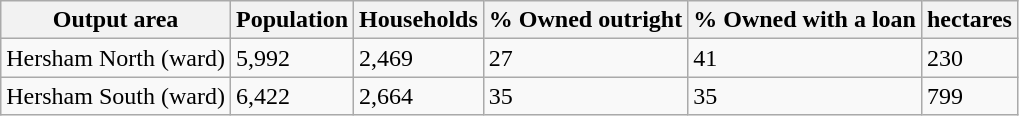<table class="wikitable">
<tr>
<th>Output area</th>
<th>Population</th>
<th>Households</th>
<th>% Owned outright</th>
<th>% Owned with a loan</th>
<th>hectares</th>
</tr>
<tr>
<td>Hersham North (ward)</td>
<td>5,992</td>
<td>2,469</td>
<td>27</td>
<td>41</td>
<td>230</td>
</tr>
<tr>
<td>Hersham South (ward)</td>
<td>6,422</td>
<td>2,664</td>
<td>35</td>
<td>35</td>
<td>799</td>
</tr>
</table>
